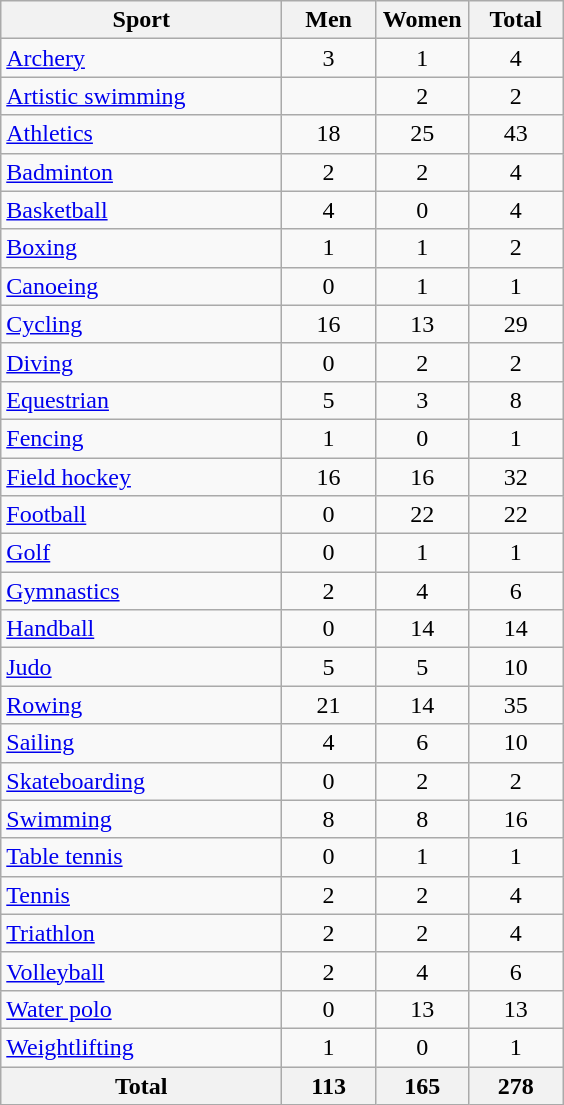<table class="wikitable sortable" style="text-align:center;">
<tr>
<th width=180>Sport</th>
<th width=55>Men</th>
<th width=55>Women</th>
<th width=55>Total</th>
</tr>
<tr>
<td align=left><a href='#'>Archery</a></td>
<td>3</td>
<td>1</td>
<td>4</td>
</tr>
<tr>
<td align=left><a href='#'>Artistic swimming</a></td>
<td></td>
<td>2</td>
<td>2</td>
</tr>
<tr>
<td align=left><a href='#'>Athletics</a></td>
<td>18</td>
<td>25</td>
<td>43</td>
</tr>
<tr>
<td align=left><a href='#'>Badminton</a></td>
<td>2</td>
<td>2</td>
<td>4</td>
</tr>
<tr>
<td align=left><a href='#'>Basketball</a></td>
<td>4</td>
<td>0</td>
<td>4</td>
</tr>
<tr>
<td align=left><a href='#'>Boxing</a></td>
<td>1</td>
<td>1</td>
<td>2</td>
</tr>
<tr>
<td align=left><a href='#'>Canoeing</a></td>
<td>0</td>
<td>1</td>
<td>1</td>
</tr>
<tr>
<td align=left><a href='#'>Cycling</a></td>
<td>16</td>
<td>13</td>
<td>29</td>
</tr>
<tr>
<td align=left><a href='#'>Diving</a></td>
<td>0</td>
<td>2</td>
<td>2</td>
</tr>
<tr>
<td align=left><a href='#'>Equestrian</a></td>
<td>5</td>
<td>3</td>
<td>8</td>
</tr>
<tr>
<td align=left><a href='#'>Fencing</a></td>
<td>1</td>
<td>0</td>
<td>1</td>
</tr>
<tr>
<td align=left><a href='#'>Field hockey</a></td>
<td>16</td>
<td>16</td>
<td>32</td>
</tr>
<tr>
<td align=left><a href='#'>Football</a></td>
<td>0</td>
<td>22</td>
<td>22</td>
</tr>
<tr>
<td align=left><a href='#'>Golf</a></td>
<td>0</td>
<td>1</td>
<td>1</td>
</tr>
<tr>
<td align=left><a href='#'>Gymnastics</a></td>
<td>2</td>
<td>4</td>
<td>6</td>
</tr>
<tr>
<td align=left><a href='#'>Handball</a></td>
<td>0</td>
<td>14</td>
<td>14</td>
</tr>
<tr>
<td align=left><a href='#'>Judo</a></td>
<td>5</td>
<td>5</td>
<td>10</td>
</tr>
<tr>
<td align=left><a href='#'>Rowing</a></td>
<td>21</td>
<td>14</td>
<td>35</td>
</tr>
<tr>
<td align=left><a href='#'>Sailing</a></td>
<td>4</td>
<td>6</td>
<td>10</td>
</tr>
<tr>
<td align=left><a href='#'>Skateboarding</a></td>
<td>0</td>
<td>2</td>
<td>2</td>
</tr>
<tr>
<td align=left><a href='#'>Swimming</a></td>
<td>8</td>
<td>8</td>
<td>16</td>
</tr>
<tr>
<td align=left><a href='#'>Table tennis</a></td>
<td>0</td>
<td>1</td>
<td>1</td>
</tr>
<tr>
<td align=left><a href='#'>Tennis</a></td>
<td>2</td>
<td>2</td>
<td>4</td>
</tr>
<tr>
<td align=left><a href='#'>Triathlon</a></td>
<td>2</td>
<td>2</td>
<td>4</td>
</tr>
<tr>
<td align=left><a href='#'>Volleyball</a></td>
<td>2</td>
<td>4</td>
<td>6</td>
</tr>
<tr>
<td align=left><a href='#'>Water polo</a></td>
<td>0</td>
<td>13</td>
<td>13</td>
</tr>
<tr>
<td align=left><a href='#'>Weightlifting</a></td>
<td>1</td>
<td>0</td>
<td>1</td>
</tr>
<tr>
<th>Total</th>
<th>113</th>
<th>165</th>
<th>278</th>
</tr>
</table>
